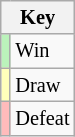<table class="wikitable" style="font-size: 85%">
<tr>
<th colspan="2">Key</th>
</tr>
<tr>
<td bgcolor=#BBF3BB></td>
<td>Win</td>
</tr>
<tr>
<td bgcolor=#FFFFBB></td>
<td>Draw</td>
</tr>
<tr>
<td bgcolor=#FFBBBB></td>
<td>Defeat</td>
</tr>
</table>
